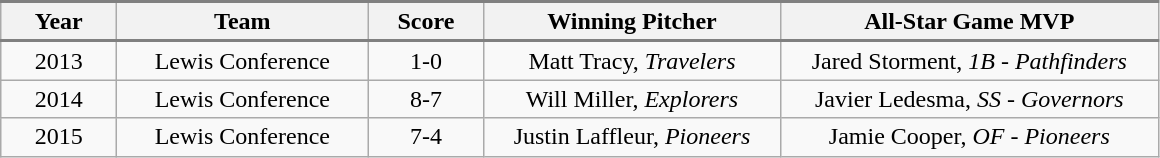<table class="wikitable">
<tr style="border-top: 2px solid grey" align="center">
<th scope="col" width="70px">Year</th>
<th scope="col" width="160px">Team</th>
<th scope="col" width="70px">Score</th>
<th scope="col" width="190px">Winning Pitcher</th>
<th scope="col" width="245px">All-Star Game MVP</th>
</tr>
<tr style="border-top: 2px solid grey" align="center">
<td>2013</td>
<td>Lewis Conference</td>
<td>1-0</td>
<td>Matt Tracy, <em>Travelers</em></td>
<td>Jared Storment, <em>1B - Pathfinders</em></td>
</tr>
<tr align="center">
<td>2014</td>
<td>Lewis Conference</td>
<td>8-7</td>
<td>Will Miller, <em>Explorers</em></td>
<td>Javier Ledesma, <em>SS - Governors</em></td>
</tr>
<tr align="center">
<td>2015</td>
<td>Lewis Conference</td>
<td>7-4</td>
<td>Justin Laffleur, <em>Pioneers</em></td>
<td>Jamie Cooper, <em>OF - Pioneers</em></td>
</tr>
</table>
